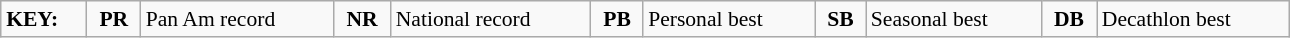<table class="wikitable" style="margin:0.5em auto; font-size:90%;position:relative;" width=68%>
<tr>
<td><strong>KEY:</strong></td>
<td align=center><strong>PR</strong></td>
<td>Pan Am record</td>
<td align=center><strong>NR</strong></td>
<td>National record</td>
<td align=center><strong>PB</strong></td>
<td>Personal best</td>
<td align=center><strong>SB</strong></td>
<td>Seasonal best</td>
<td align=center><strong>DB</strong></td>
<td>Decathlon best</td>
</tr>
</table>
